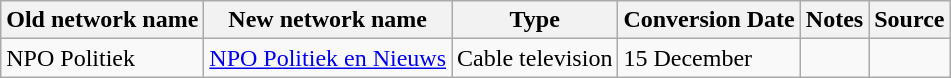<table class="wikitable">
<tr>
<th>Old network name</th>
<th>New network name</th>
<th>Type</th>
<th>Conversion Date</th>
<th>Notes</th>
<th>Source</th>
</tr>
<tr>
<td>NPO Politiek</td>
<td><a href='#'>NPO Politiek en Nieuws</a></td>
<td>Cable television</td>
<td>15 December</td>
<td></td>
<td></td>
</tr>
</table>
